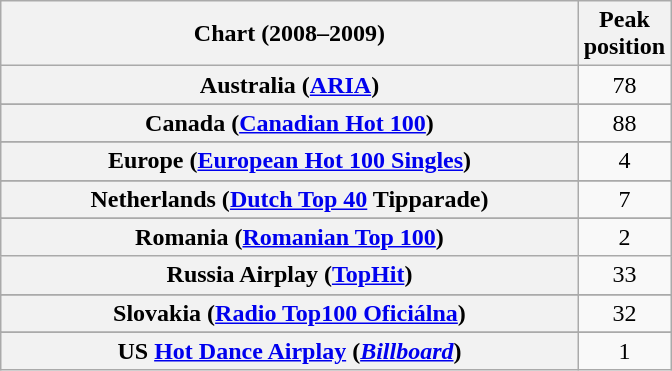<table class="wikitable sortable plainrowheaders" style="text-align:center">
<tr>
<th scope="col" style="width:23.6em;">Chart (2008–2009)</th>
<th scope="col">Peak<br>position</th>
</tr>
<tr>
<th scope="row">Australia (<a href='#'>ARIA</a>)</th>
<td>78</td>
</tr>
<tr>
</tr>
<tr>
</tr>
<tr>
<th scope="row">Canada (<a href='#'>Canadian Hot 100</a>)</th>
<td>88</td>
</tr>
<tr>
</tr>
<tr>
</tr>
<tr>
<th scope="row">Europe (<a href='#'>European Hot 100 Singles</a>)</th>
<td>4</td>
</tr>
<tr>
</tr>
<tr>
</tr>
<tr>
</tr>
<tr>
</tr>
<tr>
</tr>
<tr>
<th scope="row">Netherlands (<a href='#'>Dutch Top 40</a> Tipparade)</th>
<td>7</td>
</tr>
<tr>
</tr>
<tr>
</tr>
<tr>
<th scope="row">Romania (<a href='#'>Romanian Top 100</a>)</th>
<td>2</td>
</tr>
<tr>
<th scope="row">Russia Airplay (<a href='#'>TopHit</a>)</th>
<td>33</td>
</tr>
<tr>
</tr>
<tr>
<th scope="row">Slovakia (<a href='#'>Radio Top100 Oficiálna</a>)</th>
<td>32</td>
</tr>
<tr>
</tr>
<tr>
</tr>
<tr>
</tr>
<tr>
</tr>
<tr>
<th scope="row">US <a href='#'>Hot Dance Airplay</a> (<em><a href='#'>Billboard</a></em>)</th>
<td>1</td>
</tr>
</table>
